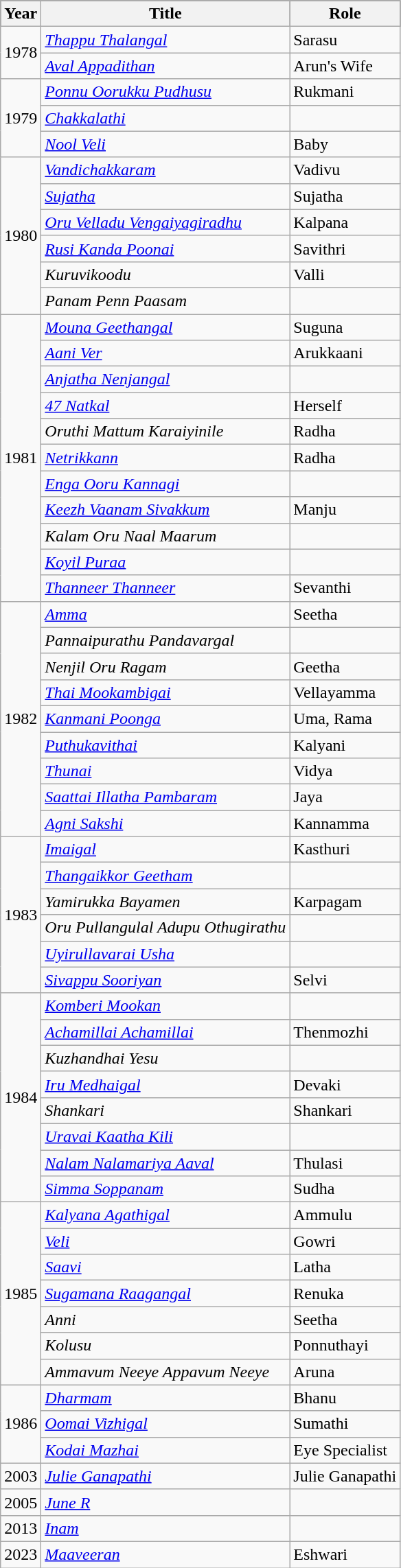<table class="wikitable sortable">
<tr style="background:#000;">
<th>Year</th>
<th>Title</th>
<th>Role</th>
</tr>
<tr>
<td rowspan="2">1978</td>
<td><em><a href='#'>Thappu Thalangal</a></em></td>
<td>Sarasu</td>
</tr>
<tr>
<td><em><a href='#'>Aval Appadithan</a></em></td>
<td>Arun's Wife</td>
</tr>
<tr>
<td rowspan="3">1979</td>
<td><em><a href='#'>Ponnu Oorukku Pudhusu</a></em></td>
<td>Rukmani</td>
</tr>
<tr>
<td><em><a href='#'>Chakkalathi</a></em></td>
<td></td>
</tr>
<tr>
<td><em><a href='#'>Nool Veli</a></em></td>
<td>Baby</td>
</tr>
<tr>
<td rowspan="6">1980</td>
<td><em><a href='#'>Vandichakkaram</a></em></td>
<td>Vadivu</td>
</tr>
<tr>
<td><em><a href='#'>Sujatha</a></em></td>
<td>Sujatha</td>
</tr>
<tr>
<td><em><a href='#'>Oru Velladu Vengaiyagiradhu</a></em></td>
<td>Kalpana</td>
</tr>
<tr>
<td><em><a href='#'>Rusi Kanda Poonai</a></em></td>
<td>Savithri</td>
</tr>
<tr>
<td><em>Kuruvikoodu</em></td>
<td>Valli</td>
</tr>
<tr>
<td><em>Panam Penn Paasam</em></td>
<td></td>
</tr>
<tr>
<td rowspan="11">1981</td>
<td><em><a href='#'>Mouna Geethangal</a></em></td>
<td>Suguna</td>
</tr>
<tr>
<td><em><a href='#'>Aani Ver</a></em></td>
<td>Arukkaani</td>
</tr>
<tr>
<td><em><a href='#'>Anjatha Nenjangal</a></em></td>
<td></td>
</tr>
<tr>
<td><em><a href='#'>47 Natkal</a></em></td>
<td>Herself</td>
</tr>
<tr>
<td><em>Oruthi Mattum Karaiyinile</em></td>
<td>Radha</td>
</tr>
<tr>
<td><em><a href='#'>Netrikkann</a></em></td>
<td>Radha</td>
</tr>
<tr>
<td><em><a href='#'>Enga Ooru Kannagi</a></em></td>
<td></td>
</tr>
<tr>
<td><em><a href='#'>Keezh Vaanam Sivakkum</a></em></td>
<td>Manju</td>
</tr>
<tr>
<td><em>Kalam Oru Naal Maarum</em></td>
<td></td>
</tr>
<tr>
<td><em><a href='#'>Koyil Puraa</a></em></td>
<td></td>
</tr>
<tr>
<td><em><a href='#'>Thanneer Thanneer</a></em></td>
<td>Sevanthi</td>
</tr>
<tr>
<td rowspan="9">1982</td>
<td><em><a href='#'>Amma</a></em></td>
<td>Seetha</td>
</tr>
<tr>
<td><em>Pannaipurathu Pandavargal</em></td>
<td></td>
</tr>
<tr>
<td><em>Nenjil Oru Ragam</em></td>
<td>Geetha</td>
</tr>
<tr>
<td><em><a href='#'>Thai Mookambigai</a></em></td>
<td>Vellayamma</td>
</tr>
<tr>
<td><em><a href='#'>Kanmani Poonga</a></em></td>
<td>Uma, Rama</td>
</tr>
<tr>
<td><em><a href='#'>Puthukavithai</a></em></td>
<td>Kalyani</td>
</tr>
<tr>
<td><em><a href='#'>Thunai</a></em></td>
<td>Vidya</td>
</tr>
<tr>
<td><em><a href='#'>Saattai Illatha Pambaram</a></em></td>
<td>Jaya</td>
</tr>
<tr>
<td><em><a href='#'>Agni Sakshi</a></em></td>
<td>Kannamma</td>
</tr>
<tr>
<td rowspan="6">1983</td>
<td><em><a href='#'>Imaigal</a></em></td>
<td>Kasthuri</td>
</tr>
<tr>
<td><em><a href='#'>Thangaikkor Geetham</a></em></td>
<td></td>
</tr>
<tr>
<td><em>Yamirukka Bayamen</em></td>
<td>Karpagam</td>
</tr>
<tr>
<td><em>Oru Pullangulal Adupu Othugirathu</em></td>
<td></td>
</tr>
<tr>
<td><em><a href='#'>Uyirullavarai Usha</a></em></td>
<td></td>
</tr>
<tr>
<td><em><a href='#'>Sivappu Sooriyan</a></em></td>
<td>Selvi</td>
</tr>
<tr>
<td rowspan="8">1984</td>
<td><em><a href='#'>Komberi Mookan</a></em></td>
<td></td>
</tr>
<tr>
<td><em><a href='#'>Achamillai Achamillai</a></em></td>
<td>Thenmozhi</td>
</tr>
<tr>
<td><em>Kuzhandhai Yesu</em></td>
<td></td>
</tr>
<tr>
<td><em><a href='#'>Iru Medhaigal</a></em></td>
<td>Devaki</td>
</tr>
<tr>
<td><em>Shankari</em></td>
<td>Shankari</td>
</tr>
<tr>
<td><em><a href='#'>Uravai Kaatha Kili</a></em></td>
<td></td>
</tr>
<tr>
<td><em><a href='#'>Nalam Nalamariya Aaval</a></em></td>
<td>Thulasi</td>
</tr>
<tr>
<td><em><a href='#'>Simma Soppanam</a></em></td>
<td>Sudha</td>
</tr>
<tr>
<td rowspan="7">1985</td>
<td><em><a href='#'>Kalyana Agathigal</a></em></td>
<td>Ammulu</td>
</tr>
<tr>
<td><em><a href='#'>Veli</a></em></td>
<td>Gowri</td>
</tr>
<tr>
<td><em><a href='#'>Saavi</a></em></td>
<td>Latha</td>
</tr>
<tr>
<td><em><a href='#'>Sugamana Raagangal</a></em></td>
<td>Renuka</td>
</tr>
<tr>
<td><em>Anni</em></td>
<td>Seetha</td>
</tr>
<tr>
<td><em>Kolusu</em></td>
<td>Ponnuthayi</td>
</tr>
<tr>
<td><em>Ammavum Neeye Appavum Neeye</em></td>
<td>Aruna</td>
</tr>
<tr>
<td rowspan="3">1986</td>
<td><em><a href='#'>Dharmam</a></em></td>
<td>Bhanu</td>
</tr>
<tr>
<td><em><a href='#'>Oomai Vizhigal</a></em></td>
<td>Sumathi</td>
</tr>
<tr>
<td><em><a href='#'>Kodai Mazhai</a></em></td>
<td>Eye Specialist</td>
</tr>
<tr>
<td>2003</td>
<td><em><a href='#'>Julie Ganapathi</a></em></td>
<td>Julie Ganapathi</td>
</tr>
<tr>
<td>2005</td>
<td><em><a href='#'>June R</a></em></td>
<td></td>
</tr>
<tr>
<td>2013</td>
<td><em><a href='#'>Inam</a></em></td>
<td></td>
</tr>
<tr>
<td>2023</td>
<td><em><a href='#'>Maaveeran</a></em></td>
<td>Eshwari</td>
</tr>
</table>
